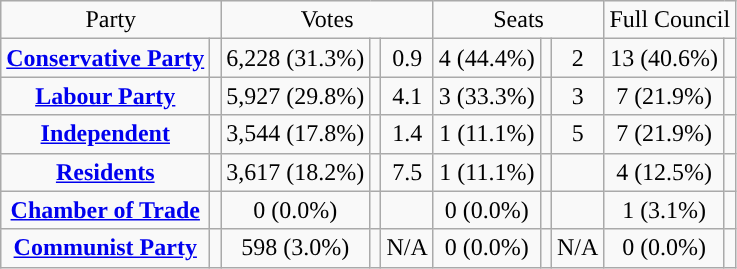<table class=wikitable style="text-align:center;">
<tr>
<td colspan=2>Party</td>
<td colspan=3>Votes</td>
<td colspan=3>Seats</td>
<td colspan=3>Full Council</td>
</tr>
<tr>
<td><strong><a href='#'>Conservative Party</a></strong></td>
<td style="background:"></td>
<td>6,228 (31.3%)</td>
<td></td>
<td> 0.9</td>
<td>4 (44.4%)</td>
<td></td>
<td> 2</td>
<td>13 (40.6%)</td>
<td></td>
</tr>
<tr>
<td><strong><a href='#'>Labour Party</a></strong></td>
<td style="background:"></td>
<td>5,927 (29.8%)</td>
<td></td>
<td> 4.1</td>
<td>3 (33.3%)</td>
<td></td>
<td> 3</td>
<td>7 (21.9%)</td>
<td></td>
</tr>
<tr>
<td><strong><a href='#'>Independent</a></strong></td>
<td style="background:"></td>
<td>3,544 (17.8%)</td>
<td></td>
<td> 1.4</td>
<td>1 (11.1%)</td>
<td></td>
<td> 5</td>
<td>7 (21.9%)</td>
<td></td>
</tr>
<tr>
<td><strong><a href='#'>Residents</a></strong></td>
<td style="background:"></td>
<td>3,617 (18.2%)</td>
<td></td>
<td> 7.5</td>
<td>1 (11.1%)</td>
<td></td>
<td></td>
<td>4 (12.5%)</td>
<td></td>
</tr>
<tr>
<td><strong><a href='#'>Chamber of Trade</a></strong></td>
<td style="background:"></td>
<td>0 (0.0%)</td>
<td></td>
<td></td>
<td>0 (0.0%)</td>
<td></td>
<td></td>
<td>1 (3.1%)</td>
<td></td>
</tr>
<tr>
<td><strong><a href='#'>Communist Party</a></strong></td>
<td style="background:"></td>
<td>598 (3.0%)</td>
<td></td>
<td>N/A</td>
<td>0 (0.0%)</td>
<td></td>
<td>N/A</td>
<td>0 (0.0%)</td>
<td></td>
</tr>
</table>
